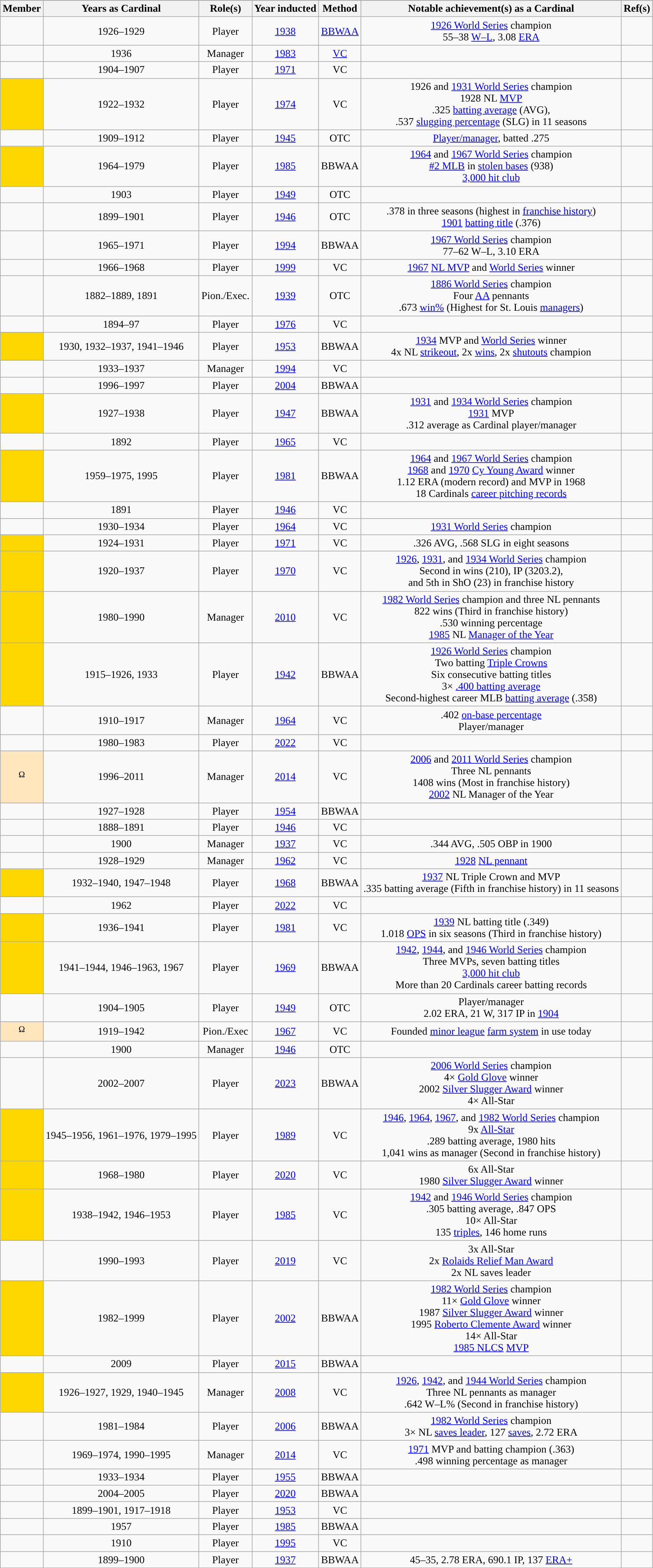<table class="wikitable sortable" style="text-align:center">
<tr>
</tr>
<tr>
</tr>
<tr>
<th scope="col">Member</th>
<th scope="col">Years as Cardinal</th>
<th scope="col">Role(s)</th>
<th scope="col">Year inducted</th>
<th scope="col">Method</th>
<th scope="col">Notable achievement(s) as a Cardinal</th>
<th scope="col">Ref(s)</th>
</tr>
<tr>
<td align="center"></td>
<td>1926–1929</td>
<td>Player</td>
<td><a href='#'>1938</a></td>
<td><a href='#'>BBWAA</a></td>
<td><a href='#'>1926 World Series</a> champion<br> 55–38 <a href='#'>W–L</a>, 3.08 <a href='#'>ERA</a></td>
<td></td>
</tr>
<tr>
<td align="center"></td>
<td>1936</td>
<td>Manager</td>
<td><a href='#'>1983</a></td>
<td><a href='#'>VC</a></td>
<td></td>
<td></td>
</tr>
<tr>
<td align="center"></td>
<td>1904–1907</td>
<td>Player</td>
<td><a href='#'>1971</a></td>
<td>VC</td>
<td></td>
<td></td>
</tr>
<tr>
<td align="center" style="background:#FFD700;"></td>
<td>1922–1932</td>
<td>Player</td>
<td><a href='#'>1974</a></td>
<td>VC</td>
<td>1926 and <a href='#'>1931 World Series</a> champion<br> 1928 NL <a href='#'>MVP</a><br> .325 <a href='#'>batting average</a> (AVG),<br> .537 <a href='#'>slugging percentage</a> (SLG) in 11 seasons</td>
<td></td>
</tr>
<tr>
<td align="center"></td>
<td>1909–1912</td>
<td>Player</td>
<td><a href='#'>1945</a></td>
<td>OTC</td>
<td><a href='#'>Player/manager</a>, batted .275</td>
<td></td>
</tr>
<tr>
<td align="center" style="background:#FFD700;"><strong></strong></td>
<td>1964–1979</td>
<td>Player</td>
<td><a href='#'>1985</a></td>
<td>BBWAA</td>
<td><a href='#'>1964</a> and <a href='#'>1967 World Series</a> champion<br> <a href='#'>#2 MLB</a> in <a href='#'>stolen bases</a> (938)<br> <a href='#'>3,000 hit club</a></td>
<td></td>
</tr>
<tr>
<td align="center"></td>
<td>1903</td>
<td>Player</td>
<td><a href='#'>1949</a></td>
<td>OTC</td>
<td></td>
<td></td>
</tr>
<tr>
<td align="center"></td>
<td>1899–1901</td>
<td>Player</td>
<td><a href='#'>1946</a></td>
<td>OTC</td>
<td>.378 in three seasons (highest in <a href='#'>franchise history</a>)<br> <a href='#'>1901</a> <a href='#'>batting title</a> (.376)</td>
<td></td>
</tr>
<tr>
<td align="center"></td>
<td>1965–1971</td>
<td>Player</td>
<td><a href='#'>1994</a></td>
<td>BBWAA</td>
<td><a href='#'>1967 World Series</a> champion<br> 77–62 W–L, 3.10 ERA</td>
<td></td>
</tr>
<tr>
<td align="center"></td>
<td>1966–1968</td>
<td>Player</td>
<td><a href='#'>1999</a></td>
<td>VC</td>
<td><a href='#'>1967</a> <a href='#'>NL MVP</a> and <a href='#'>World Series</a> winner</td>
<td></td>
</tr>
<tr>
<td align="center"></td>
<td>1882–1889, 1891</td>
<td>Pion./Exec.</td>
<td><a href='#'>1939</a></td>
<td>OTC</td>
<td><a href='#'>1886 World Series</a> champion<br> Four <a href='#'>AA</a> pennants<br> .673 <a href='#'>win%</a> (Highest for St. Louis <a href='#'>managers</a>)</td>
<td></td>
</tr>
<tr>
<td align="center"></td>
<td>1894–97</td>
<td>Player</td>
<td><a href='#'>1976</a></td>
<td>VC</td>
<td></td>
<td></td>
</tr>
<tr>
<td align="center" style="background:#FFD700;"><strong></strong></td>
<td>1930, 1932–1937, 1941–1946</td>
<td>Player</td>
<td><a href='#'>1953</a></td>
<td>BBWAA</td>
<td><a href='#'>1934</a> MVP and <a href='#'>World Series</a> winner<br> 4x NL <a href='#'>strikeout</a>, 2x <a href='#'>wins</a>, 2x <a href='#'>shutouts</a> champion</td>
<td></td>
</tr>
<tr>
<td align="center"></td>
<td>1933–1937</td>
<td>Manager</td>
<td><a href='#'>1994</a></td>
<td>VC</td>
<td></td>
<td></td>
</tr>
<tr>
<td align="center"></td>
<td>1996–1997</td>
<td>Player</td>
<td><a href='#'>2004</a></td>
<td>BBWAA</td>
<td></td>
<td></td>
</tr>
<tr>
<td align="center" style="background:#FFD700;"></td>
<td>1927–1938</td>
<td>Player</td>
<td><a href='#'>1947</a></td>
<td>BBWAA</td>
<td><a href='#'>1931</a> and <a href='#'>1934 World Series</a> champion<br> <a href='#'>1931</a> MVP<br> .312 average as Cardinal player/manager</td>
<td></td>
</tr>
<tr>
<td align="center"></td>
<td>1892</td>
<td>Player</td>
<td><a href='#'>1965</a></td>
<td>VC</td>
<td></td>
<td></td>
</tr>
<tr>
<td align="center" style="background:#FFD700;"><strong></strong></td>
<td>1959–1975, 1995</td>
<td>Player</td>
<td><a href='#'>1981</a></td>
<td>BBWAA</td>
<td><a href='#'>1964</a> and <a href='#'>1967 World Series</a> champion<br> <a href='#'>1968</a> and <a href='#'>1970</a> <a href='#'>Cy Young Award</a> winner<br> 1.12 ERA (modern record) and MVP in 1968<br> 18 Cardinals <a href='#'>career pitching records</a></td>
<td></td>
</tr>
<tr>
<td align="center"></td>
<td>1891</td>
<td>Player</td>
<td><a href='#'>1946</a></td>
<td>VC</td>
<td></td>
<td></td>
</tr>
<tr>
<td align="center"></td>
<td>1930–1934</td>
<td>Player</td>
<td><a href='#'>1964</a></td>
<td>VC</td>
<td><a href='#'>1931 World Series</a> champion</td>
<td></td>
</tr>
<tr>
<td align="center" style="background:#FFD700;"></td>
<td>1924–1931</td>
<td>Player</td>
<td><a href='#'>1971</a></td>
<td>VC</td>
<td>.326 AVG, .568 SLG in eight seasons</td>
<td></td>
</tr>
<tr>
<td align="center" style="background:#FFD700;"></td>
<td>1920–1937</td>
<td>Player</td>
<td><a href='#'>1970</a></td>
<td>VC</td>
<td><a href='#'>1926</a>, <a href='#'>1931</a>, and <a href='#'>1934 World Series</a> champion<br> Second in wins (210), IP (3203.2),<br> and 5th in ShO (23) in franchise history</td>
<td></td>
</tr>
<tr>
<td align="center" style="background:#FFD700;"><strong></strong></td>
<td>1980–1990</td>
<td>Manager</td>
<td><a href='#'>2010</a></td>
<td>VC</td>
<td><a href='#'>1982 World Series</a> champion and three NL pennants<br> 822 wins (Third in franchise history)<br> .530 winning percentage<br> <a href='#'>1985</a> NL <a href='#'>Manager of the Year</a></td>
<td></td>
</tr>
<tr>
<td align="center" style="background:#FFD700;"></td>
<td>1915–1926, 1933</td>
<td>Player</td>
<td><a href='#'>1942</a></td>
<td>BBWAA</td>
<td><a href='#'>1926 World Series</a> champion<br> Two batting <a href='#'>Triple Crowns</a><br> Six consecutive batting titles<br> 3× <a href='#'>.400 batting average</a><br> Second-highest career MLB <a href='#'>batting average</a> (.358)</td>
<td></td>
</tr>
<tr>
<td align="center"></td>
<td>1910–1917</td>
<td>Manager</td>
<td><a href='#'>1964</a></td>
<td>VC</td>
<td>.402 <a href='#'>on-base percentage</a><br> Player/manager</td>
<td></td>
</tr>
<tr>
<td align="center"></td>
<td>1980–1983</td>
<td>Player</td>
<td><a href='#'>2022</a></td>
<td>VC</td>
<td></td>
<td></td>
</tr>
<tr>
<td align="center" style="background-color:#ffe6bd"><sup>Ω</sup></td>
<td>1996–2011</td>
<td>Manager</td>
<td><a href='#'>2014</a></td>
<td>VC</td>
<td><a href='#'>2006</a> and <a href='#'>2011 World Series</a> champion<br> Three NL pennants<br> 1408 wins (Most in franchise history)<br> <a href='#'>2002</a> NL Manager of the Year</td>
<td></td>
</tr>
<tr>
<td align="center"></td>
<td>1927–1928</td>
<td>Player</td>
<td><a href='#'>1954</a></td>
<td>BBWAA</td>
<td></td>
<td></td>
</tr>
<tr>
<td align="center"></td>
<td>1888–1891</td>
<td>Player</td>
<td><a href='#'>1946</a></td>
<td>VC</td>
<td></td>
<td></td>
</tr>
<tr>
<td align="center"></td>
<td>1900</td>
<td>Manager</td>
<td><a href='#'>1937</a></td>
<td>VC</td>
<td>.344 AVG, .505 OBP in 1900</td>
<td></td>
</tr>
<tr>
<td align="center"></td>
<td>1928–1929</td>
<td>Manager</td>
<td><a href='#'>1962</a></td>
<td>VC</td>
<td><a href='#'>1928</a> <a href='#'>NL pennant</a></td>
<td></td>
</tr>
<tr>
<td align="center" style="background:#FFD700;"></td>
<td>1932–1940, 1947–1948</td>
<td>Player</td>
<td><a href='#'>1968</a></td>
<td>BBWAA</td>
<td><a href='#'>1937</a> NL Triple Crown and MVP<br> .335 batting average (Fifth in franchise history) in 11 seasons</td>
<td></td>
</tr>
<tr>
<td align="center"></td>
<td>1962</td>
<td>Player</td>
<td><a href='#'>2022</a></td>
<td>VC</td>
<td></td>
<td></td>
</tr>
<tr>
<td align="center" style="background:#FFD700;"></td>
<td>1936–1941</td>
<td>Player</td>
<td><a href='#'>1981</a></td>
<td>VC</td>
<td><a href='#'>1939</a> NL batting title (.349)<br> 1.018 <a href='#'>OPS</a> in six seasons (Third in franchise history)</td>
<td></td>
</tr>
<tr>
<td align="center" style="background:#FFD700;"><strong></strong></td>
<td>1941–1944, 1946–1963, 1967</td>
<td>Player</td>
<td><a href='#'>1969</a></td>
<td>BBWAA</td>
<td><a href='#'>1942</a>, <a href='#'>1944</a>, and <a href='#'>1946 World Series</a> champion<br> Three MVPs, seven batting titles<br> <a href='#'>3,000 hit club</a><br> More than 20 Cardinals career batting records</td>
<td></td>
</tr>
<tr>
<td align="center"></td>
<td>1904–1905</td>
<td>Player</td>
<td><a href='#'>1949</a></td>
<td>OTC</td>
<td>Player/manager<br> 2.02 ERA, 21 W, 317 IP in <a href='#'>1904</a></td>
<td></td>
</tr>
<tr>
<td align="center" style="background-color:#ffe6bd"><sup>Ω</sup></td>
<td>1919–1942</td>
<td>Pion./Exec</td>
<td><a href='#'>1967</a></td>
<td>VC</td>
<td>Founded <a href='#'>minor league</a> <a href='#'>farm system</a> in use today</td>
<td></td>
</tr>
<tr>
<td align="center"></td>
<td>1900</td>
<td>Manager</td>
<td><a href='#'>1946</a></td>
<td>OTC</td>
<td></td>
<td></td>
</tr>
<tr>
<td align="center"><strong></strong></td>
<td>2002–2007</td>
<td>Player</td>
<td><a href='#'>2023</a></td>
<td>BBWAA</td>
<td><a href='#'>2006 World Series</a> champion<br> 4× <a href='#'>Gold Glove</a> winner<br>2002 <a href='#'>Silver Slugger Award</a> winner<br>4× All-Star</td>
<td></td>
</tr>
<tr>
<td align="center" style="background:#FFD700;"><strong></strong></td>
<td>1945–1956, 1961–1976, 1979–1995</td>
<td>Player</td>
<td><a href='#'>1989</a></td>
<td>VC</td>
<td><a href='#'>1946</a>, <a href='#'>1964</a>, <a href='#'>1967</a>, and <a href='#'>1982 World Series</a> champion<br> 9x <a href='#'>All-Star</a><br> .289 batting average, 1980 hits<br> 1,041 wins as manager (Second in franchise history)</td>
<td></td>
</tr>
<tr>
<td align="center" style="background:#FFD700;"><strong></strong></td>
<td>1968–1980</td>
<td>Player</td>
<td><a href='#'>2020</a></td>
<td>VC</td>
<td>6x All-Star<br>1980 <a href='#'>Silver Slugger Award</a> winner</td>
<td></td>
</tr>
<tr>
<td align="center" style="background:#FFD700;"><strong></strong></td>
<td>1938–1942, 1946–1953</td>
<td>Player</td>
<td><a href='#'>1985</a></td>
<td>VC</td>
<td><a href='#'>1942</a> and <a href='#'>1946 World Series</a> champion<br> .305 batting average, .847 OPS<br> 10× All-Star<br> 135 <a href='#'>triples</a>, 146 home runs</td>
<td></td>
</tr>
<tr>
<td align="center"></td>
<td>1990–1993</td>
<td>Player</td>
<td><a href='#'>2019</a></td>
<td>VC</td>
<td>3x All-Star<br>2x <a href='#'>Rolaids Relief Man Award</a><br>2x NL saves leader</td>
<td></td>
</tr>
<tr>
<td align="center" style="background:#FFD700;"><strong></strong></td>
<td>1982–1999</td>
<td>Player</td>
<td><a href='#'>2002</a></td>
<td>BBWAA</td>
<td><a href='#'>1982 World Series</a> champion<br> 11× <a href='#'>Gold Glove</a> winner<br>1987 <a href='#'>Silver Slugger Award</a> winner<br>1995 <a href='#'>Roberto Clemente Award</a> winner<br>14× All-Star<br> <a href='#'>1985 NLCS</a> <a href='#'>MVP</a></td>
<td></td>
</tr>
<tr>
<td align="center"></td>
<td>2009</td>
<td>Player</td>
<td><a href='#'>2015</a></td>
<td>BBWAA</td>
<td></td>
<td></td>
</tr>
<tr>
<td align="center" style="background:#FFD700;"><strong></strong></td>
<td>1926–1927, 1929, 1940–1945</td>
<td>Manager</td>
<td><a href='#'>2008</a></td>
<td>VC</td>
<td><a href='#'>1926</a>, <a href='#'>1942</a>, and <a href='#'>1944 World Series</a> champion<br> Three NL pennants as manager<br> .642 W–L% (Second in franchise history)</td>
<td></td>
</tr>
<tr>
<td align="center"><strong></strong></td>
<td>1981–1984</td>
<td>Player</td>
<td><a href='#'>2006</a></td>
<td>BBWAA</td>
<td><a href='#'>1982 World Series</a> champion<br> 3× NL <a href='#'>saves leader</a>, 127 <a href='#'>saves</a>, 2.72 ERA</td>
<td></td>
</tr>
<tr>
<td align="center"></td>
<td>1969–1974, 1990–1995</td>
<td>Manager</td>
<td><a href='#'>2014</a></td>
<td>VC</td>
<td><a href='#'>1971</a> MVP and batting champion (.363)<br> .498 winning percentage as manager</td>
<td></td>
</tr>
<tr>
<td align="center"></td>
<td>1933–1934</td>
<td>Player</td>
<td><a href='#'>1955</a></td>
<td>BBWAA</td>
<td></td>
<td></td>
</tr>
<tr>
<td align="center"></td>
<td>2004–2005</td>
<td>Player</td>
<td><a href='#'>2020</a></td>
<td>BBWAA</td>
<td></td>
<td></td>
</tr>
<tr>
<td align="center"></td>
<td>1899–1901, 1917–1918</td>
<td>Player</td>
<td><a href='#'>1953</a></td>
<td>VC</td>
<td></td>
<td></td>
</tr>
<tr>
<td align="center"></td>
<td>1957</td>
<td>Player</td>
<td><a href='#'>1985</a></td>
<td>BBWAA</td>
<td></td>
<td></td>
</tr>
<tr>
<td align="center"></td>
<td>1910</td>
<td>Player</td>
<td><a href='#'>1995</a></td>
<td>VC</td>
<td></td>
<td></td>
</tr>
<tr>
<td align="center"></td>
<td>1899–1900</td>
<td>Player</td>
<td><a href='#'>1937</a></td>
<td>BBWAA</td>
<td>45–35, 2.78 ERA, 690.1 IP, 137 <a href='#'>ERA+</a></td>
<td></td>
</tr>
</table>
